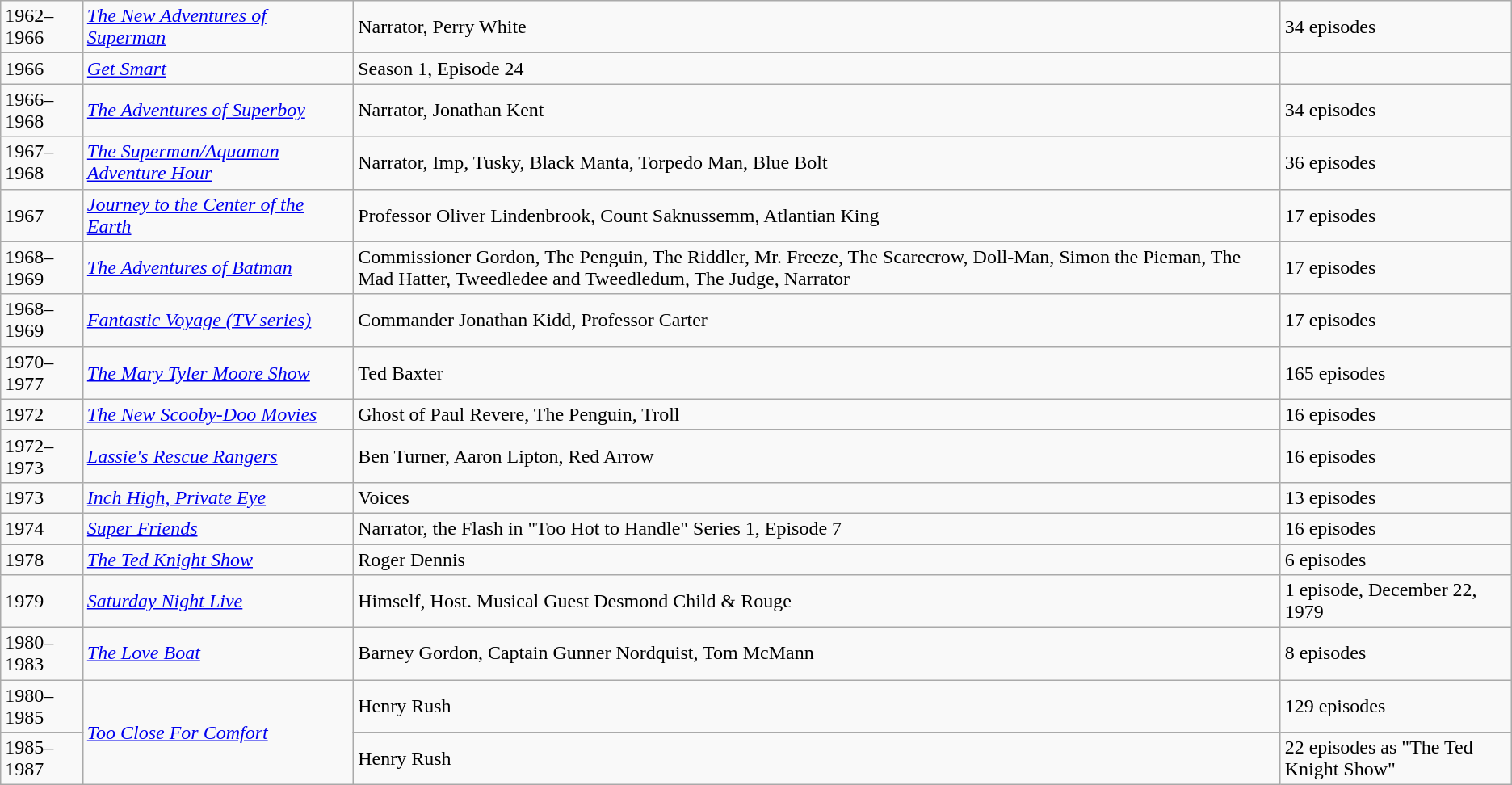<table class="wikitable">
<tr>
<td>1962–1966</td>
<td><em><a href='#'>The New Adventures of Superman</a></em></td>
<td>Narrator, Perry White</td>
<td>34 episodes</td>
</tr>
<tr>
<td>1966</td>
<td><em><a href='#'>Get Smart</a></em></td>
<td>Season 1, Episode 24</td>
<td></td>
</tr>
<tr>
<td>1966–1968</td>
<td><em><a href='#'>The Adventures of Superboy</a></em></td>
<td>Narrator, Jonathan Kent</td>
<td>34 episodes</td>
</tr>
<tr>
<td>1967–1968</td>
<td><em><a href='#'>The Superman/Aquaman Adventure Hour</a></em></td>
<td>Narrator, Imp, Tusky, Black Manta, Torpedo Man, Blue Bolt</td>
<td>36 episodes</td>
</tr>
<tr>
<td>1967</td>
<td><em><a href='#'>Journey to the Center of the Earth</a></em></td>
<td>Professor Oliver Lindenbrook, Count Saknussemm, Atlantian King</td>
<td>17 episodes</td>
</tr>
<tr>
<td>1968–1969</td>
<td><em><a href='#'>The Adventures of Batman</a></em></td>
<td>Commissioner Gordon, The Penguin, The Riddler, Mr. Freeze, The Scarecrow, Doll-Man, Simon the Pieman, The Mad Hatter, Tweedledee and Tweedledum, The Judge, Narrator</td>
<td>17 episodes</td>
</tr>
<tr>
<td>1968–1969</td>
<td><em><a href='#'>Fantastic Voyage (TV series)</a></em></td>
<td>Commander Jonathan Kidd, Professor Carter</td>
<td>17 episodes</td>
</tr>
<tr>
<td>1970–1977</td>
<td><em><a href='#'>The Mary Tyler Moore Show</a></em></td>
<td>Ted Baxter</td>
<td>165 episodes</td>
</tr>
<tr>
<td>1972</td>
<td><em><a href='#'>The New Scooby-Doo Movies</a></em></td>
<td>Ghost of Paul Revere, The Penguin, Troll</td>
<td>16 episodes</td>
</tr>
<tr>
<td>1972–1973</td>
<td><em><a href='#'>Lassie's Rescue Rangers</a></em></td>
<td>Ben Turner, Aaron Lipton, Red Arrow</td>
<td>16 episodes</td>
</tr>
<tr>
<td>1973</td>
<td><em><a href='#'>Inch High, Private Eye</a></em></td>
<td>Voices</td>
<td>13 episodes</td>
</tr>
<tr>
<td>1974</td>
<td><em><a href='#'>Super Friends</a></em></td>
<td>Narrator, the Flash in "Too Hot to Handle" Series 1, Episode 7</td>
<td>16 episodes</td>
</tr>
<tr>
<td>1978</td>
<td><em><a href='#'>The Ted Knight Show</a></em></td>
<td>Roger Dennis</td>
<td>6 episodes</td>
</tr>
<tr>
<td>1979</td>
<td><em><a href='#'>Saturday Night Live</a></em></td>
<td>Himself, Host. Musical Guest Desmond Child & Rouge</td>
<td>1 episode, December 22, 1979</td>
</tr>
<tr>
<td>1980–1983</td>
<td><em><a href='#'>The Love Boat</a></em></td>
<td>Barney Gordon, Captain Gunner Nordquist, Tom McMann</td>
<td>8 episodes</td>
</tr>
<tr>
<td>1980–1985</td>
<td rowspan=2><em><a href='#'>Too Close For Comfort</a></em></td>
<td>Henry Rush</td>
<td>129 episodes</td>
</tr>
<tr>
<td>1985–1987</td>
<td>Henry Rush</td>
<td>22 episodes as "The Ted Knight Show"</td>
</tr>
</table>
